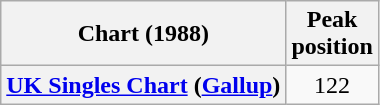<table class="wikitable plainrowheaders" style="text-align:center">
<tr>
<th>Chart (1988)</th>
<th>Peak<br>position</th>
</tr>
<tr>
<th scope="row"><a href='#'>UK Singles Chart</a> (<a href='#'>Gallup</a>)</th>
<td>122</td>
</tr>
</table>
